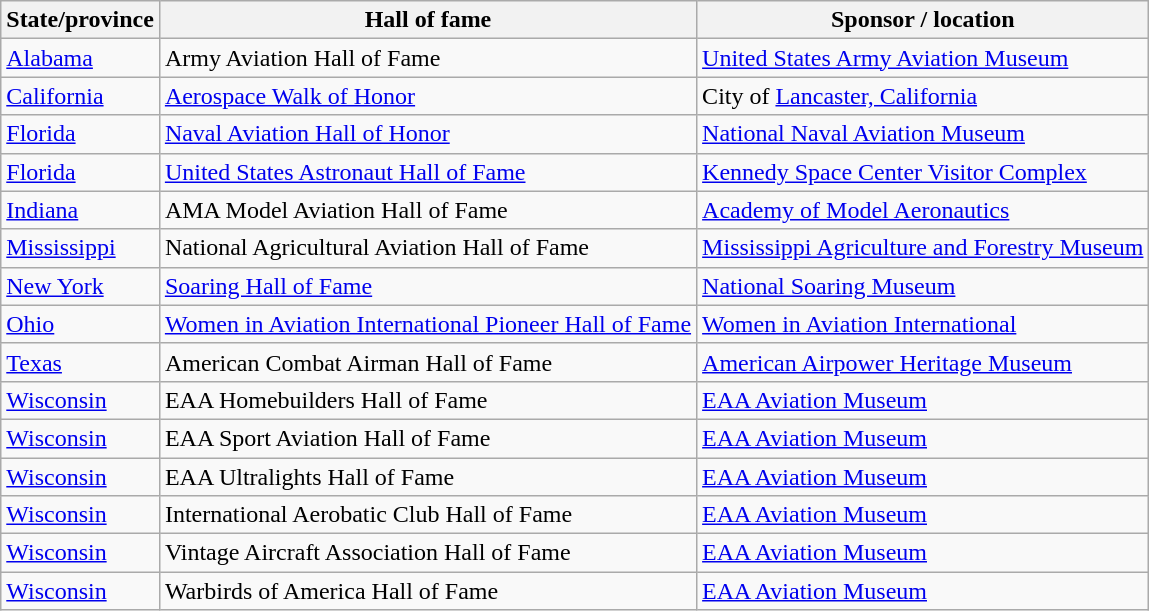<table class="wikitable sortable">
<tr>
<th>State/province</th>
<th>Hall of fame</th>
<th>Sponsor / location</th>
</tr>
<tr>
<td><a href='#'>Alabama</a></td>
<td>Army Aviation Hall of Fame</td>
<td><a href='#'>United States Army Aviation Museum</a></td>
</tr>
<tr>
<td><a href='#'>California</a></td>
<td><a href='#'>Aerospace Walk of Honor</a></td>
<td>City of <a href='#'>Lancaster, California</a></td>
</tr>
<tr>
<td><a href='#'>Florida</a></td>
<td><a href='#'>Naval Aviation Hall of Honor</a></td>
<td><a href='#'>National Naval Aviation Museum</a></td>
</tr>
<tr>
<td><a href='#'>Florida</a></td>
<td><a href='#'>United States Astronaut Hall of Fame</a></td>
<td><a href='#'>Kennedy Space Center Visitor Complex</a></td>
</tr>
<tr>
<td><a href='#'>Indiana</a></td>
<td>AMA Model Aviation Hall of Fame</td>
<td><a href='#'>Academy of Model Aeronautics</a></td>
</tr>
<tr>
<td><a href='#'>Mississippi</a></td>
<td>National Agricultural Aviation Hall of Fame</td>
<td><a href='#'>Mississippi Agriculture and Forestry Museum</a></td>
</tr>
<tr>
<td><a href='#'>New York</a></td>
<td><a href='#'>Soaring Hall of Fame</a></td>
<td><a href='#'>National Soaring Museum</a></td>
</tr>
<tr>
<td><a href='#'>Ohio</a></td>
<td><a href='#'>Women in Aviation International Pioneer Hall of Fame</a></td>
<td><a href='#'>Women in Aviation International</a></td>
</tr>
<tr>
<td><a href='#'>Texas</a></td>
<td>American Combat Airman Hall of Fame</td>
<td><a href='#'>American Airpower Heritage Museum</a></td>
</tr>
<tr>
<td><a href='#'>Wisconsin</a></td>
<td>EAA Homebuilders Hall of Fame</td>
<td><a href='#'>EAA Aviation Museum</a></td>
</tr>
<tr>
<td><a href='#'>Wisconsin</a></td>
<td>EAA Sport Aviation Hall of Fame</td>
<td><a href='#'>EAA Aviation Museum</a></td>
</tr>
<tr>
<td><a href='#'>Wisconsin</a></td>
<td>EAA Ultralights Hall of Fame</td>
<td><a href='#'>EAA Aviation Museum</a></td>
</tr>
<tr>
<td><a href='#'>Wisconsin</a></td>
<td>International Aerobatic Club Hall of Fame</td>
<td><a href='#'>EAA Aviation Museum</a></td>
</tr>
<tr>
<td><a href='#'>Wisconsin</a></td>
<td>Vintage Aircraft Association Hall of Fame</td>
<td><a href='#'>EAA Aviation Museum</a></td>
</tr>
<tr>
<td><a href='#'>Wisconsin</a></td>
<td>Warbirds of America Hall of Fame</td>
<td><a href='#'>EAA Aviation Museum</a></td>
</tr>
</table>
